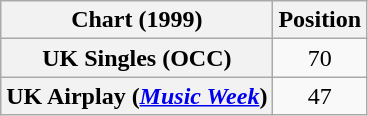<table class="wikitable plainrowheaders" style="text-align:center">
<tr>
<th>Chart (1999)</th>
<th>Position</th>
</tr>
<tr>
<th scope="row">UK Singles (OCC)</th>
<td>70</td>
</tr>
<tr>
<th scope="row">UK Airplay (<em><a href='#'>Music Week</a></em>)</th>
<td>47</td>
</tr>
</table>
